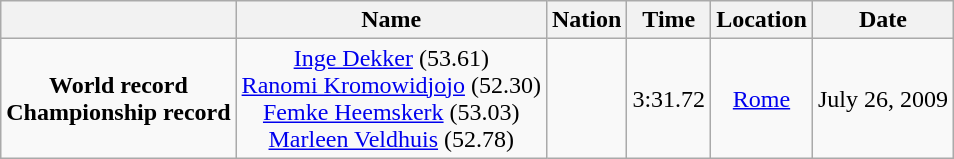<table class=wikitable style=text-align:center>
<tr>
<th></th>
<th>Name</th>
<th>Nation</th>
<th>Time</th>
<th>Location</th>
<th>Date</th>
</tr>
<tr>
<td><strong>World record</strong><br><strong>Championship record</strong></td>
<td><a href='#'>Inge Dekker</a> (53.61)<br><a href='#'>Ranomi Kromowidjojo</a> (52.30)<br><a href='#'>Femke Heemskerk</a> (53.03)<br><a href='#'>Marleen Veldhuis</a> (52.78)</td>
<td></td>
<td align=left>3:31.72</td>
<td><a href='#'>Rome</a></td>
<td>July 26, 2009</td>
</tr>
</table>
